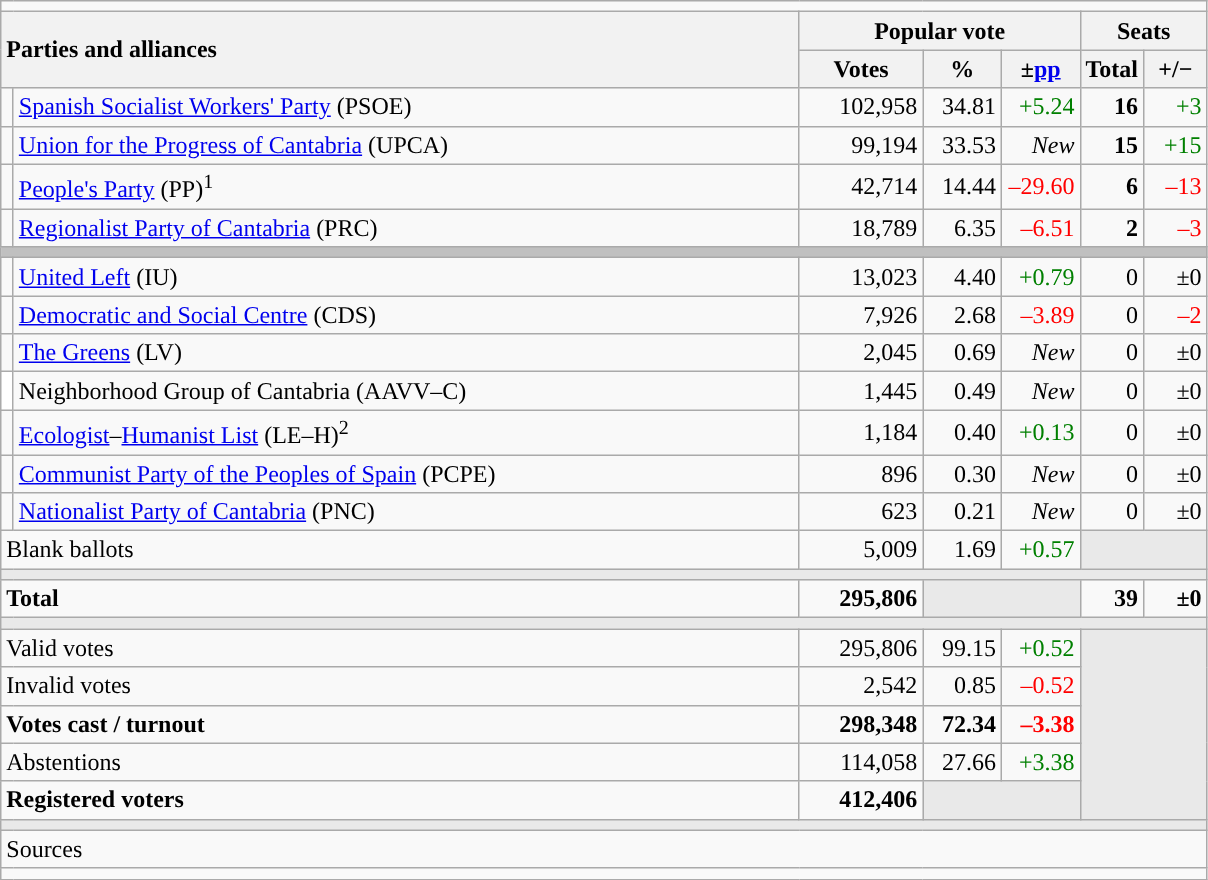<table class="wikitable" style="text-align:right;">
<tr>
<td colspan="7"></td>
</tr>
<tr>
<th style="text-align:left;" rowspan="2" colspan="2" width="525">Parties and alliances</th>
<th colspan="3">Popular vote</th>
<th colspan="2">Seats</th>
</tr>
<tr>
<th width="75">Votes</th>
<th width="45">%</th>
<th width="45">±<a href='#'>pp</a></th>
<th width="35">Total</th>
<th width="35">+/−</th>
</tr>
<tr>
<td width="1" style="color:inherit;background:"></td>
<td align="left"><a href='#'>Spanish Socialist Workers' Party</a> (PSOE)</td>
<td>102,958</td>
<td>34.81</td>
<td style="color:green;">+5.24</td>
<td><strong>16</strong></td>
<td style="color:green;">+3</td>
</tr>
<tr>
<td style="color:inherit;background:"></td>
<td align="left"><a href='#'>Union for the Progress of Cantabria</a> (UPCA)</td>
<td>99,194</td>
<td>33.53</td>
<td><em>New</em></td>
<td><strong>15</strong></td>
<td style="color:green;">+15</td>
</tr>
<tr>
<td style="color:inherit;background:"></td>
<td align="left"><a href='#'>People's Party</a> (PP)<sup>1</sup></td>
<td>42,714</td>
<td>14.44</td>
<td style="color:red;">–29.60</td>
<td><strong>6</strong></td>
<td style="color:red;">–13</td>
</tr>
<tr>
<td style="color:inherit;background:"></td>
<td align="left"><a href='#'>Regionalist Party of Cantabria</a> (PRC)</td>
<td>18,789</td>
<td>6.35</td>
<td style="color:red;">–6.51</td>
<td><strong>2</strong></td>
<td style="color:red;">–3</td>
</tr>
<tr>
<td colspan="7" bgcolor="#C0C0C0"></td>
</tr>
<tr>
<td style="color:inherit;background:"></td>
<td align="left"><a href='#'>United Left</a> (IU)</td>
<td>13,023</td>
<td>4.40</td>
<td style="color:green;">+0.79</td>
<td>0</td>
<td>±0</td>
</tr>
<tr>
<td style="color:inherit;background:"></td>
<td align="left"><a href='#'>Democratic and Social Centre</a> (CDS)</td>
<td>7,926</td>
<td>2.68</td>
<td style="color:red;">–3.89</td>
<td>0</td>
<td style="color:red;">–2</td>
</tr>
<tr>
<td style="color:inherit;background:"></td>
<td align="left"><a href='#'>The Greens</a> (LV)</td>
<td>2,045</td>
<td>0.69</td>
<td><em>New</em></td>
<td>0</td>
<td>±0</td>
</tr>
<tr>
<td bgcolor="white"></td>
<td align="left">Neighborhood Group of Cantabria (AAVV–C)</td>
<td>1,445</td>
<td>0.49</td>
<td><em>New</em></td>
<td>0</td>
<td>±0</td>
</tr>
<tr>
<td style="color:inherit;background:"></td>
<td align="left"><a href='#'>Ecologist</a>–<a href='#'>Humanist List</a> (LE–H)<sup>2</sup></td>
<td>1,184</td>
<td>0.40</td>
<td style="color:green;">+0.13</td>
<td>0</td>
<td>±0</td>
</tr>
<tr>
<td style="color:inherit;background:"></td>
<td align="left"><a href='#'>Communist Party of the Peoples of Spain</a> (PCPE)</td>
<td>896</td>
<td>0.30</td>
<td><em>New</em></td>
<td>0</td>
<td>±0</td>
</tr>
<tr>
<td style="color:inherit;background:"></td>
<td align="left"><a href='#'>Nationalist Party of Cantabria</a> (PNC)</td>
<td>623</td>
<td>0.21</td>
<td><em>New</em></td>
<td>0</td>
<td>±0</td>
</tr>
<tr>
<td align="left" colspan="2">Blank ballots</td>
<td>5,009</td>
<td>1.69</td>
<td style="color:green;">+0.57</td>
<td bgcolor="#E9E9E9" colspan="2"></td>
</tr>
<tr>
<td colspan="7" bgcolor="#E9E9E9"></td>
</tr>
<tr style="font-weight:bold;">
<td align="left" colspan="2">Total</td>
<td>295,806</td>
<td bgcolor="#E9E9E9" colspan="2"></td>
<td>39</td>
<td>±0</td>
</tr>
<tr>
<td colspan="7" bgcolor="#E9E9E9"></td>
</tr>
<tr>
<td align="left" colspan="2">Valid votes</td>
<td>295,806</td>
<td>99.15</td>
<td style="color:green;">+0.52</td>
<td bgcolor="#E9E9E9" colspan="2" rowspan="5"></td>
</tr>
<tr>
<td align="left" colspan="2">Invalid votes</td>
<td>2,542</td>
<td>0.85</td>
<td style="color:red;">–0.52</td>
</tr>
<tr style="font-weight:bold;">
<td align="left" colspan="2">Votes cast / turnout</td>
<td>298,348</td>
<td>72.34</td>
<td style="color:red;">–3.38</td>
</tr>
<tr>
<td align="left" colspan="2">Abstentions</td>
<td>114,058</td>
<td>27.66</td>
<td style="color:green;">+3.38</td>
</tr>
<tr style="font-weight:bold;">
<td align="left" colspan="2">Registered voters</td>
<td>412,406</td>
<td bgcolor="#E9E9E9" colspan="2"></td>
</tr>
<tr>
<td colspan="7" bgcolor="#E9E9E9"></td>
</tr>
<tr>
<td align="left" colspan="7">Sources</td>
</tr>
<tr>
<td colspan="7" style="text-align:left; max-width:790px;"></td>
</tr>
</table>
